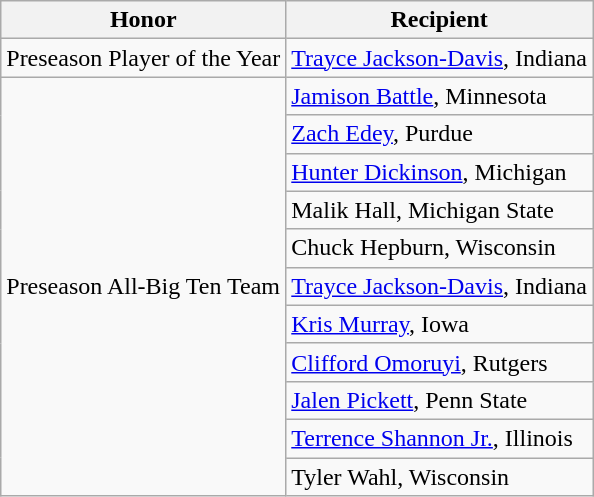<table class="wikitable" border="1">
<tr>
<th>Honor</th>
<th>Recipient</th>
</tr>
<tr>
<td>Preseason Player of the Year</td>
<td><a href='#'>Trayce Jackson-Davis</a>, Indiana</td>
</tr>
<tr>
<td rowspan=11 valign=middle>Preseason All-Big Ten Team</td>
<td><a href='#'>Jamison Battle</a>, Minnesota</td>
</tr>
<tr>
<td><a href='#'>Zach Edey</a>, Purdue</td>
</tr>
<tr>
<td><a href='#'>Hunter Dickinson</a>, Michigan</td>
</tr>
<tr>
<td>Malik Hall, Michigan State</td>
</tr>
<tr>
<td>Chuck Hepburn, Wisconsin</td>
</tr>
<tr>
<td><a href='#'>Trayce Jackson-Davis</a>, Indiana</td>
</tr>
<tr>
<td><a href='#'>Kris Murray</a>, Iowa</td>
</tr>
<tr>
<td><a href='#'>Clifford Omoruyi</a>, Rutgers</td>
</tr>
<tr>
<td><a href='#'>Jalen Pickett</a>, Penn State</td>
</tr>
<tr>
<td><a href='#'>Terrence Shannon Jr.</a>, Illinois</td>
</tr>
<tr>
<td>Tyler Wahl, Wisconsin</td>
</tr>
</table>
